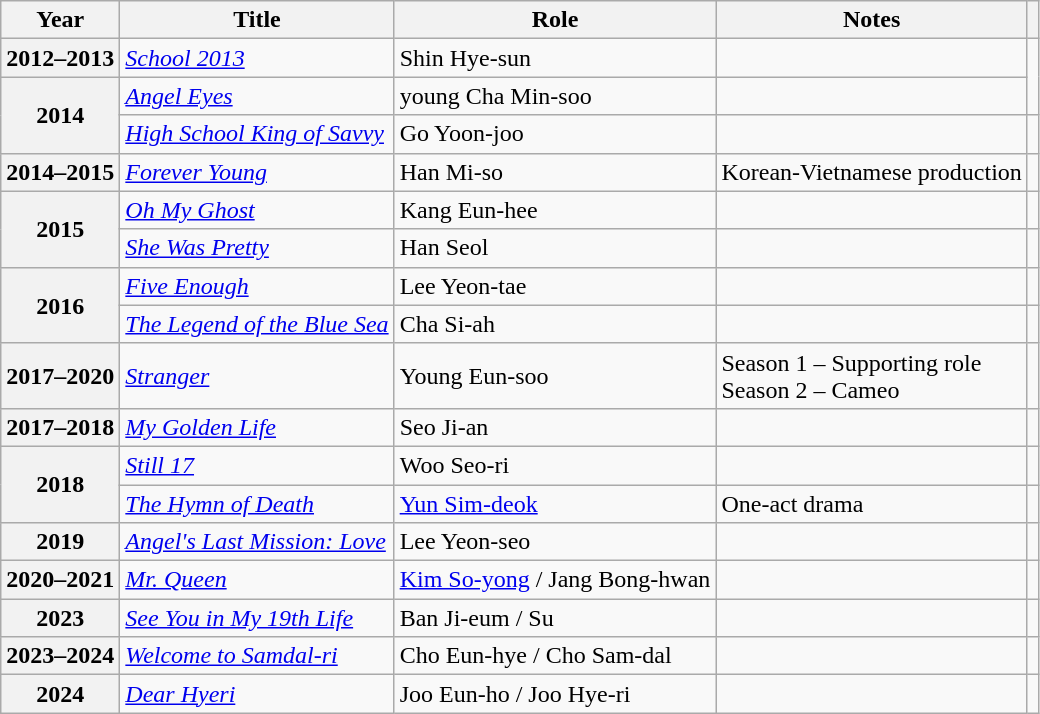<table class="wikitable plainrowheaders sortable">
<tr>
<th scope="col">Year</th>
<th scope="col">Title</th>
<th scope="col">Role</th>
<th scope="col">Notes</th>
<th scope="col" class="unsortable"></th>
</tr>
<tr>
<th scope="row">2012–2013</th>
<td><em><a href='#'>School 2013</a></em></td>
<td>Shin Hye-sun</td>
<td></td>
<td rowspan="2" style="text-align:center"></td>
</tr>
<tr>
<th scope="row" rowspan="2">2014</th>
<td><em><a href='#'>Angel Eyes</a></em></td>
<td>young Cha Min-soo</td>
<td style="text-align:center"></td>
</tr>
<tr>
<td><em><a href='#'>High School King of Savvy</a></em></td>
<td>Go Yoon-joo</td>
<td></td>
<td style="text-align:center"></td>
</tr>
<tr>
<th scope="row">2014–2015</th>
<td><em><a href='#'>Forever Young</a></em></td>
<td>Han Mi-so</td>
<td>Korean-Vietnamese production</td>
<td style="text-align:center"></td>
</tr>
<tr>
<th scope="row" rowspan="2">2015</th>
<td><em><a href='#'>Oh My Ghost</a></em></td>
<td>Kang Eun-hee</td>
<td></td>
<td style="text-align:center"></td>
</tr>
<tr>
<td><em><a href='#'>She Was Pretty</a></em></td>
<td>Han Seol</td>
<td></td>
<td style="text-align:center"></td>
</tr>
<tr>
<th scope="row" rowspan="2">2016</th>
<td><em><a href='#'>Five Enough</a></em></td>
<td>Lee Yeon-tae</td>
<td></td>
<td style="text-align:center"></td>
</tr>
<tr>
<td><em><a href='#'>The Legend of the Blue Sea</a></em></td>
<td>Cha Si-ah</td>
<td></td>
<td style="text-align:center"></td>
</tr>
<tr>
<th scope="row">2017–2020</th>
<td><em><a href='#'>Stranger</a></em></td>
<td>Young Eun-soo</td>
<td>Season 1 – Supporting role<br>Season 2 – Cameo</td>
<td style="text-align:center"></td>
</tr>
<tr>
<th scope="row">2017–2018</th>
<td><em><a href='#'>My Golden Life</a></em></td>
<td>Seo Ji-an</td>
<td></td>
<td style="text-align:center"></td>
</tr>
<tr>
<th scope="row" rowspan="2">2018</th>
<td><em><a href='#'>Still 17</a></em></td>
<td>Woo Seo-ri</td>
<td></td>
<td style="text-align:center"></td>
</tr>
<tr>
<td><em><a href='#'>The Hymn of Death</a></em></td>
<td><a href='#'>Yun Sim-deok</a></td>
<td>One-act drama</td>
<td style="text-align:center"></td>
</tr>
<tr>
<th scope="row">2019</th>
<td><em><a href='#'>Angel's Last Mission: Love</a></em></td>
<td>Lee Yeon-seo</td>
<td></td>
<td style="text-align:center"></td>
</tr>
<tr>
<th scope="row">2020–2021</th>
<td><em><a href='#'>Mr. Queen</a></em></td>
<td><a href='#'>Kim So-yong</a> / Jang Bong-hwan</td>
<td></td>
<td style="text-align:center"></td>
</tr>
<tr>
<th scope="row">2023</th>
<td><em><a href='#'>See You in My 19th Life</a></em></td>
<td>Ban Ji-eum / Su</td>
<td></td>
<td style="text-align:center"></td>
</tr>
<tr>
<th scope="row">2023–2024</th>
<td><em><a href='#'>Welcome to Samdal-ri</a></em></td>
<td>Cho Eun-hye / Cho Sam-dal</td>
<td></td>
<td style="text-align:center"><br></td>
</tr>
<tr>
<th scope="row">2024</th>
<td><em><a href='#'>Dear Hyeri</a></em></td>
<td>Joo Eun-ho / Joo Hye-ri</td>
<td></td>
<td style="text-align:center"></td>
</tr>
</table>
